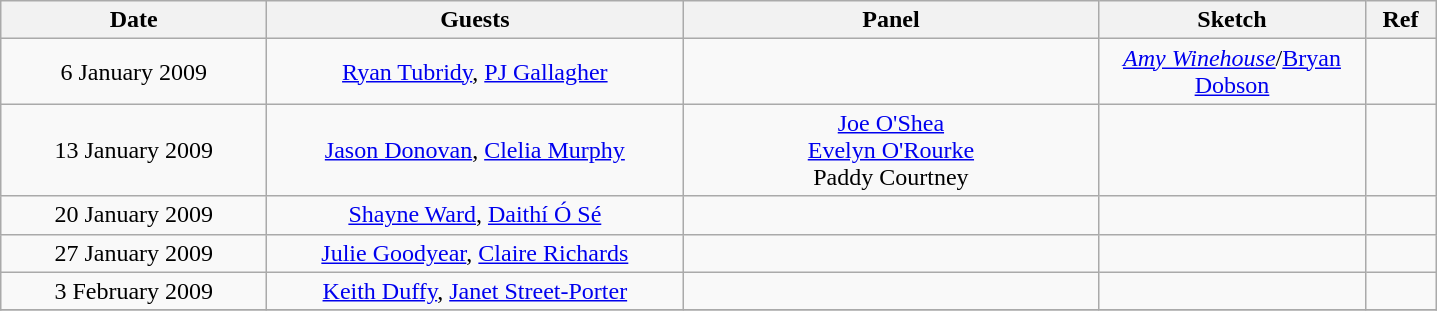<table class="wikitable">
<tr>
<th width="170" rowspan="1">Date</th>
<th width="270" rowspan="1">Guests</th>
<th width="270" rowspan="1">Panel</th>
<th width="170" rowspan="1">Sketch</th>
<th width="40" rowspan="1">Ref</th>
</tr>
<tr>
<td align="center">6 January 2009</td>
<td align="center"><a href='#'>Ryan Tubridy</a>, <a href='#'>PJ Gallagher</a></td>
<td align="center"></td>
<td align="center"><em><a href='#'>Amy Winehouse</a></em>/<a href='#'>Bryan Dobson</a></td>
<td align="center"></td>
</tr>
<tr>
<td align="center">13 January 2009</td>
<td align="center"><a href='#'>Jason Donovan</a>, <a href='#'>Clelia Murphy</a></td>
<td align="center"><a href='#'>Joe O'Shea</a> <br> <a href='#'>Evelyn O'Rourke</a> <br> Paddy Courtney</td>
<td align="center"></td>
<td align="center"></td>
</tr>
<tr>
<td align="center">20 January 2009</td>
<td align="center"><a href='#'>Shayne Ward</a>, <a href='#'>Daithí Ó Sé</a></td>
<td align="center"></td>
<td align="center"></td>
<td align="center"></td>
</tr>
<tr>
<td align="center">27 January 2009</td>
<td align="center"><a href='#'>Julie Goodyear</a>, <a href='#'>Claire Richards</a></td>
<td align="center"></td>
<td align="center"></td>
<td align="center"></td>
</tr>
<tr>
<td align="center">3 February 2009</td>
<td align="center"><a href='#'>Keith Duffy</a>, <a href='#'>Janet Street-Porter</a></td>
<td align="center"></td>
<td align="center"></td>
<td align="center"></td>
</tr>
<tr>
</tr>
</table>
